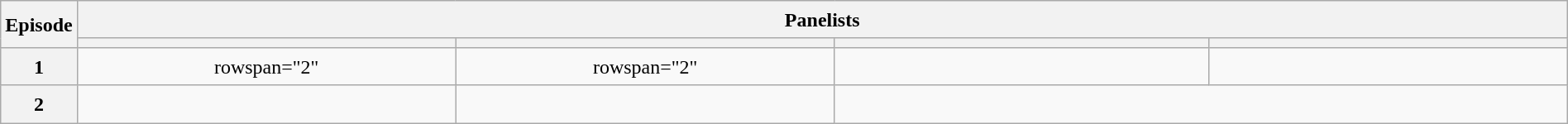<table class="wikitable plainrowheaders mw-collapsible" style="text-align:center; line-height:23px; width:100%;">
<tr>
<th rowspan="2" width="1%">Episode</th>
<th colspan="4">Panelists</th>
</tr>
<tr>
<th width="25%"></th>
<th width="25%"></th>
<th width="25%"></th>
<th width="25%"></th>
</tr>
<tr>
<th>1</th>
<td>rowspan="2" </td>
<td>rowspan="2" </td>
<td></td>
<td></td>
</tr>
<tr>
<th>2</th>
<td></td>
<td></td>
</tr>
</table>
